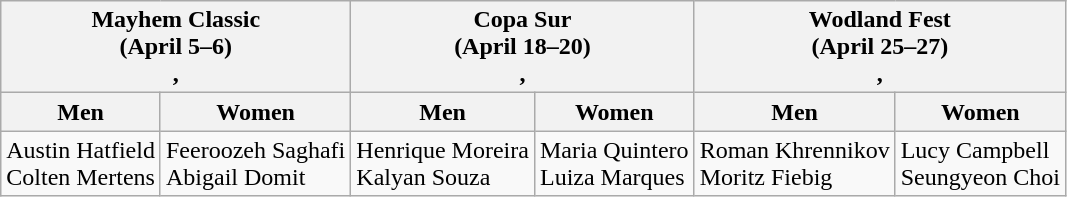<table class="wikitable">
<tr>
<th colspan="2">Mayhem Classic <br>(April 5–6)<br> , </th>
<th colspan="2">Copa Sur<br>(April 18–20)<br>, </th>
<th colspan="2">Wodland Fest<br>(April 25–27)<br>, </th>
</tr>
<tr>
<th>Men</th>
<th>Women</th>
<th>Men</th>
<th>Women</th>
<th>Men</th>
<th>Women</th>
</tr>
<tr>
<td> Austin Hatfield<br> Colten Mertens</td>
<td> Feeroozeh Saghafi<br> Abigail Domit</td>
<td> Henrique Moreira<br> Kalyan Souza</td>
<td> Maria Quintero<br> Luiza Marques</td>
<td> Roman Khrennikov<br> Moritz Fiebig</td>
<td> Lucy Campbell<br> Seungyeon Choi</td>
</tr>
</table>
